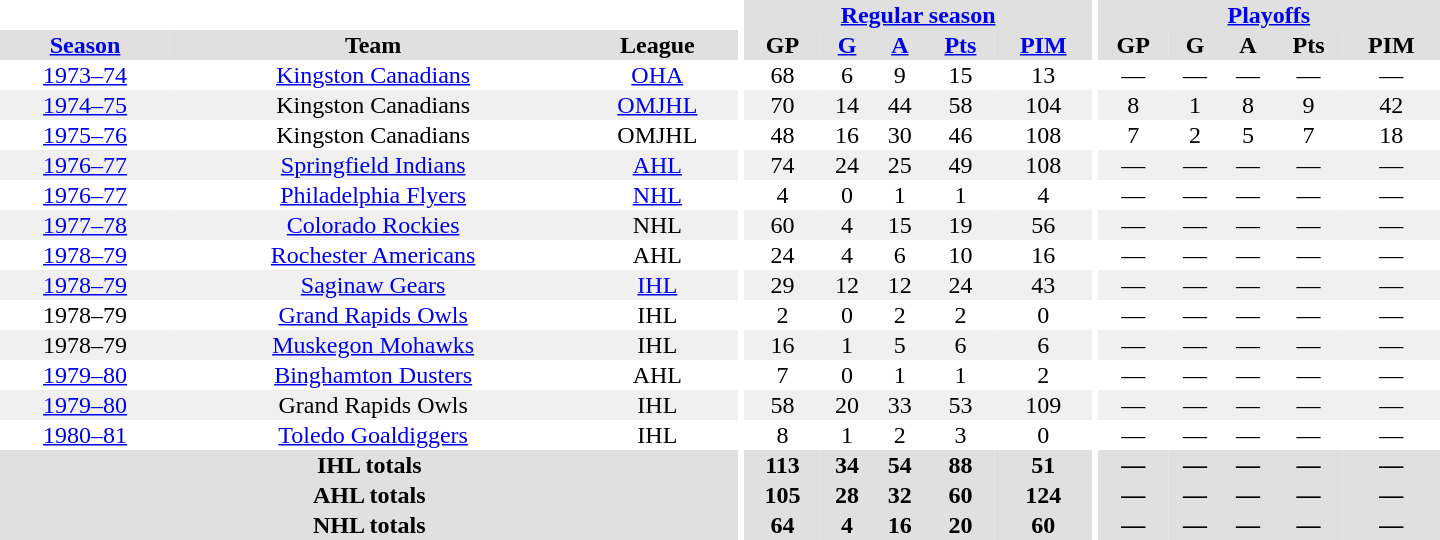<table border="0" cellpadding="1" cellspacing="0" style="text-align:center; width:60em">
<tr bgcolor="#e0e0e0">
<th colspan="3" bgcolor="#ffffff"></th>
<th rowspan="100" bgcolor="#ffffff"></th>
<th colspan="5"><a href='#'>Regular season</a></th>
<th rowspan="100" bgcolor="#ffffff"></th>
<th colspan="5"><a href='#'>Playoffs</a></th>
</tr>
<tr bgcolor="#e0e0e0">
<th><a href='#'>Season</a></th>
<th>Team</th>
<th>League</th>
<th>GP</th>
<th><a href='#'>G</a></th>
<th><a href='#'>A</a></th>
<th><a href='#'>Pts</a></th>
<th><a href='#'>PIM</a></th>
<th>GP</th>
<th>G</th>
<th>A</th>
<th>Pts</th>
<th>PIM</th>
</tr>
<tr>
<td><a href='#'>1973–74</a></td>
<td><a href='#'>Kingston Canadians</a></td>
<td><a href='#'>OHA</a></td>
<td>68</td>
<td>6</td>
<td>9</td>
<td>15</td>
<td>13</td>
<td>—</td>
<td>—</td>
<td>—</td>
<td>—</td>
<td>—</td>
</tr>
<tr bgcolor="#f0f0f0">
<td><a href='#'>1974–75</a></td>
<td>Kingston Canadians</td>
<td><a href='#'>OMJHL</a></td>
<td>70</td>
<td>14</td>
<td>44</td>
<td>58</td>
<td>104</td>
<td>8</td>
<td>1</td>
<td>8</td>
<td>9</td>
<td>42</td>
</tr>
<tr>
<td><a href='#'>1975–76</a></td>
<td>Kingston Canadians</td>
<td>OMJHL</td>
<td>48</td>
<td>16</td>
<td>30</td>
<td>46</td>
<td>108</td>
<td>7</td>
<td>2</td>
<td>5</td>
<td>7</td>
<td>18</td>
</tr>
<tr bgcolor="#f0f0f0">
<td><a href='#'>1976–77</a></td>
<td><a href='#'>Springfield Indians</a></td>
<td><a href='#'>AHL</a></td>
<td>74</td>
<td>24</td>
<td>25</td>
<td>49</td>
<td>108</td>
<td>—</td>
<td>—</td>
<td>—</td>
<td>—</td>
<td>—</td>
</tr>
<tr>
<td><a href='#'>1976–77</a></td>
<td><a href='#'>Philadelphia Flyers</a></td>
<td><a href='#'>NHL</a></td>
<td>4</td>
<td>0</td>
<td>1</td>
<td>1</td>
<td>4</td>
<td>—</td>
<td>—</td>
<td>—</td>
<td>—</td>
<td>—</td>
</tr>
<tr bgcolor="#f0f0f0">
<td><a href='#'>1977–78</a></td>
<td><a href='#'>Colorado Rockies</a></td>
<td>NHL</td>
<td>60</td>
<td>4</td>
<td>15</td>
<td>19</td>
<td>56</td>
<td>—</td>
<td>—</td>
<td>—</td>
<td>—</td>
<td>—</td>
</tr>
<tr>
<td><a href='#'>1978–79</a></td>
<td><a href='#'>Rochester Americans</a></td>
<td>AHL</td>
<td>24</td>
<td>4</td>
<td>6</td>
<td>10</td>
<td>16</td>
<td>—</td>
<td>—</td>
<td>—</td>
<td>—</td>
<td>—</td>
</tr>
<tr bgcolor="#f0f0f0">
<td><a href='#'>1978–79</a></td>
<td><a href='#'>Saginaw Gears</a></td>
<td><a href='#'>IHL</a></td>
<td>29</td>
<td>12</td>
<td>12</td>
<td>24</td>
<td>43</td>
<td>—</td>
<td>—</td>
<td>—</td>
<td>—</td>
<td>—</td>
</tr>
<tr>
<td>1978–79</td>
<td><a href='#'>Grand Rapids Owls</a></td>
<td>IHL</td>
<td>2</td>
<td>0</td>
<td>2</td>
<td>2</td>
<td>0</td>
<td>—</td>
<td>—</td>
<td>—</td>
<td>—</td>
<td>—</td>
</tr>
<tr bgcolor="#f0f0f0">
<td>1978–79</td>
<td><a href='#'>Muskegon Mohawks</a></td>
<td>IHL</td>
<td>16</td>
<td>1</td>
<td>5</td>
<td>6</td>
<td>6</td>
<td>—</td>
<td>—</td>
<td>—</td>
<td>—</td>
<td>—</td>
</tr>
<tr>
<td><a href='#'>1979–80</a></td>
<td><a href='#'>Binghamton Dusters</a></td>
<td>AHL</td>
<td>7</td>
<td>0</td>
<td>1</td>
<td>1</td>
<td>2</td>
<td>—</td>
<td>—</td>
<td>—</td>
<td>—</td>
<td>—</td>
</tr>
<tr bgcolor="#f0f0f0">
<td><a href='#'>1979–80</a></td>
<td>Grand Rapids Owls</td>
<td>IHL</td>
<td>58</td>
<td>20</td>
<td>33</td>
<td>53</td>
<td>109</td>
<td>—</td>
<td>—</td>
<td>—</td>
<td>—</td>
<td>—</td>
</tr>
<tr>
<td><a href='#'>1980–81</a></td>
<td><a href='#'>Toledo Goaldiggers</a></td>
<td>IHL</td>
<td>8</td>
<td>1</td>
<td>2</td>
<td>3</td>
<td>0</td>
<td>—</td>
<td>—</td>
<td>—</td>
<td>—</td>
<td>—</td>
</tr>
<tr bgcolor="#e0e0e0">
<th colspan="3">IHL totals</th>
<th>113</th>
<th>34</th>
<th>54</th>
<th>88</th>
<th>51</th>
<th>—</th>
<th>—</th>
<th>—</th>
<th>—</th>
<th>—</th>
</tr>
<tr bgcolor="#e0e0e0">
<th colspan="3">AHL totals</th>
<th>105</th>
<th>28</th>
<th>32</th>
<th>60</th>
<th>124</th>
<th>—</th>
<th>—</th>
<th>—</th>
<th>—</th>
<th>—</th>
</tr>
<tr bgcolor="#e0e0e0">
<th colspan="3">NHL totals</th>
<th>64</th>
<th>4</th>
<th>16</th>
<th>20</th>
<th>60</th>
<th>—</th>
<th>—</th>
<th>—</th>
<th>—</th>
<th>—</th>
</tr>
</table>
